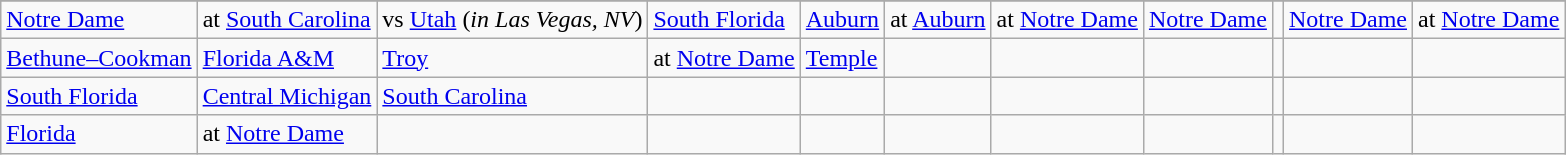<table class="wikitable">
<tr>
</tr>
<tr>
<td><a href='#'>Notre Dame</a> </td>
<td>at <a href='#'>South Carolina</a> </td>
<td>vs <a href='#'>Utah</a>  (<em>in Las Vegas, NV</em>)</td>
<td><a href='#'>South Florida</a> </td>
<td><a href='#'>Auburn</a> </td>
<td>at <a href='#'>Auburn</a> </td>
<td>at <a href='#'>Notre Dame</a> </td>
<td><a href='#'>Notre Dame</a> </td>
<td></td>
<td><a href='#'>Notre Dame</a> </td>
<td>at <a href='#'>Notre Dame</a> </td>
</tr>
<tr>
<td><a href='#'>Bethune–Cookman</a> </td>
<td><a href='#'>Florida A&M</a> </td>
<td><a href='#'>Troy</a> </td>
<td>at <a href='#'>Notre Dame</a> </td>
<td><a href='#'>Temple</a> </td>
<td></td>
<td></td>
<td></td>
<td></td>
<td></td>
<td></td>
</tr>
<tr>
<td><a href='#'>South Florida</a> </td>
<td><a href='#'>Central Michigan</a> </td>
<td><a href='#'>South Carolina</a> </td>
<td></td>
<td></td>
<td></td>
<td></td>
<td></td>
<td></td>
<td></td>
<td></td>
</tr>
<tr>
<td><a href='#'>Florida</a> </td>
<td>at <a href='#'>Notre Dame</a> </td>
<td></td>
<td></td>
<td></td>
<td></td>
<td></td>
<td></td>
<td></td>
<td></td>
<td></td>
</tr>
</table>
